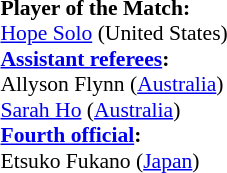<table width=50% style="font-size: 90%">
<tr>
<td><br><strong>Player of the Match:</strong>
<br><a href='#'>Hope Solo</a> (United States)<br><strong><a href='#'>Assistant referees</a>:</strong>
<br>Allyson Flynn (<a href='#'>Australia</a>)
<br><a href='#'>Sarah Ho</a> (<a href='#'>Australia</a>)
<br><strong><a href='#'>Fourth official</a>:</strong>
<br>Etsuko Fukano (<a href='#'>Japan</a>)</td>
</tr>
</table>
